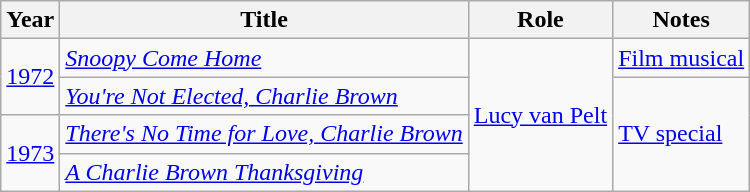<table class="wikitable sortable">
<tr>
<th>Year</th>
<th>Title</th>
<th>Role</th>
<th>Notes</th>
</tr>
<tr>
<td rowspan="2"><a href='#'>1972</a></td>
<td><em><a href='#'>Snoopy Come Home</a></em></td>
<td rowspan="4"><a href='#'>Lucy van Pelt</a></td>
<td><a href='#'>Film musical</a></td>
</tr>
<tr>
<td><em><a href='#'>You're Not Elected, Charlie Brown</a></em></td>
<td rowspan="3"><a href='#'>TV special</a></td>
</tr>
<tr>
<td rowspan="2"><a href='#'>1973</a></td>
<td><em><a href='#'>There's No Time for Love, Charlie Brown</a></em></td>
</tr>
<tr>
<td><em><a href='#'>A Charlie Brown Thanksgiving</a></em></td>
</tr>
</table>
